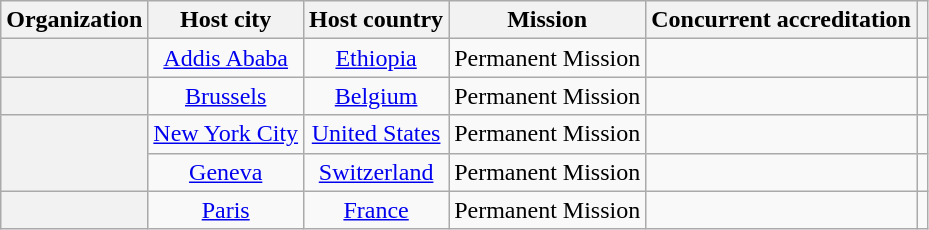<table class="wikitable plainrowheaders" style="text-align:center;">
<tr>
<th scope="col">Organization</th>
<th scope="col">Host city</th>
<th scope="col">Host country</th>
<th scope="col">Mission</th>
<th scope="col">Concurrent accreditation</th>
<th scope="col"></th>
</tr>
<tr>
<th scope="row"></th>
<td><a href='#'>Addis Ababa</a></td>
<td><a href='#'>Ethiopia</a></td>
<td>Permanent Mission</td>
<td></td>
<td></td>
</tr>
<tr>
<th scope="row"></th>
<td><a href='#'>Brussels</a></td>
<td><a href='#'>Belgium</a></td>
<td>Permanent Mission</td>
<td></td>
<td></td>
</tr>
<tr>
<th scope="row" rowspan="2"></th>
<td><a href='#'>New York City</a></td>
<td><a href='#'>United States</a></td>
<td>Permanent Mission</td>
<td></td>
<td></td>
</tr>
<tr>
<td><a href='#'>Geneva</a></td>
<td><a href='#'>Switzerland</a></td>
<td>Permanent Mission</td>
<td></td>
<td></td>
</tr>
<tr>
<th scope="row"></th>
<td><a href='#'>Paris</a></td>
<td><a href='#'>France</a></td>
<td>Permanent Mission</td>
<td></td>
<td></td>
</tr>
</table>
